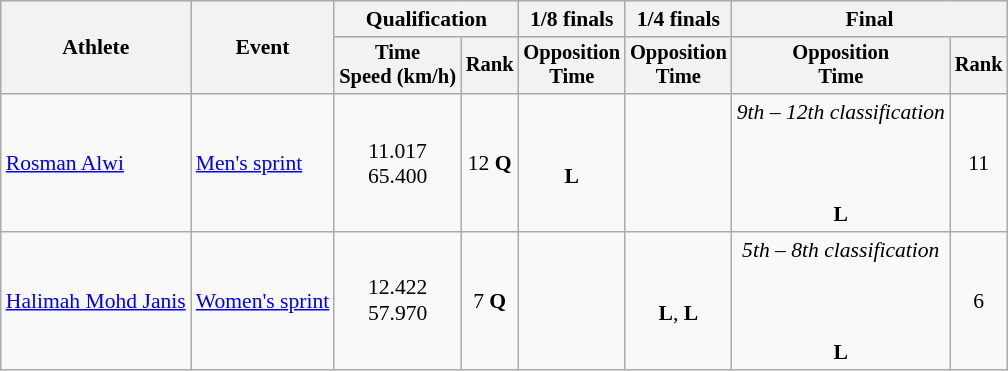<table class="wikitable" style="font-size:90%;">
<tr>
<th rowspan=2>Athlete</th>
<th rowspan=2>Event</th>
<th colspan=2>Qualification</th>
<th>1/8 finals</th>
<th>1/4 finals</th>
<th colspan=2>Final</th>
</tr>
<tr style="font-size:95%">
<th>Time<br>Speed (km/h)</th>
<th>Rank</th>
<th>Opposition<br>Time</th>
<th>Opposition<br>Time</th>
<th>Opposition<br>Time</th>
<th>Rank</th>
</tr>
<tr align=center>
<td align=left><a href='#'>Rosman Alwi</a></td>
<td align=left><a href='#'>Men's sprint</a></td>
<td>11.017<br>65.400</td>
<td>12 <strong>Q</strong></td>
<td><br><strong>L</strong></td>
<td></td>
<td><em>9th – 12th classification</em><br><br><br><br><strong>L</strong></td>
<td>11</td>
</tr>
<tr align=center>
<td align=left><a href='#'>Halimah Mohd Janis</a></td>
<td align=left><a href='#'>Women's sprint</a></td>
<td>12.422<br>57.970</td>
<td>7 <strong>Q</strong></td>
<td></td>
<td><br><strong>L</strong>, <strong>L</strong></td>
<td><em>5th – 8th classification</em><br><br><br><br><strong>L</strong></td>
<td>6</td>
</tr>
</table>
